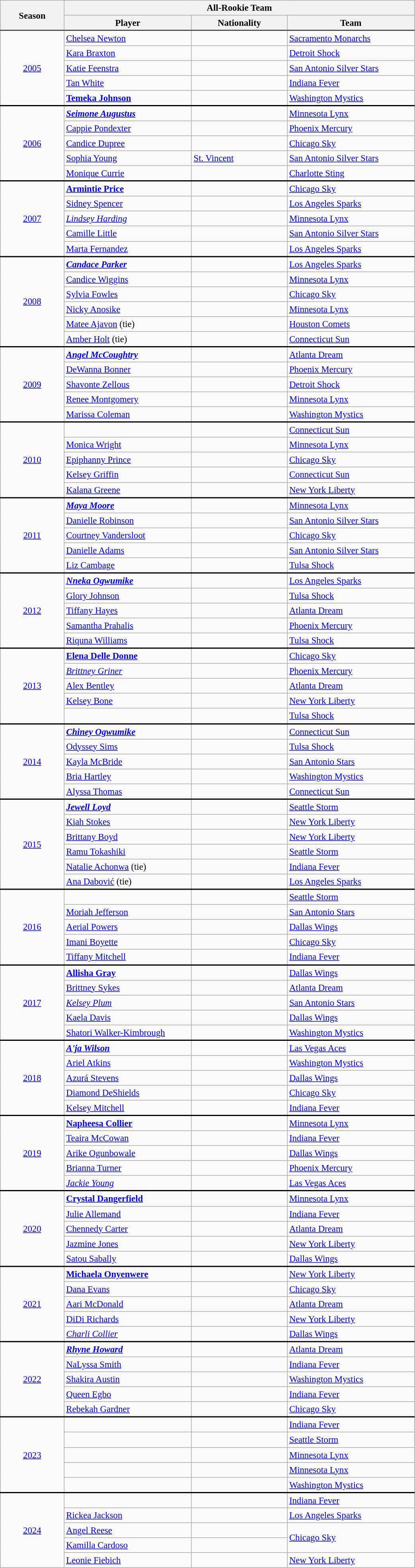<table class="wikitable sortable" style="width:55%; font-size:95%">
<tr>
<th width=10% rowspan=2><strong>Season</strong></th>
<th colspan=3><strong>All-Rookie Team</strong></th>
</tr>
<tr>
<th width=20%>Player</th>
<th width=15%>Nationality</th>
<th width=20%>Team</th>
</tr>
<tr style="border-top:2px solid black">
</tr>
<tr>
<td rowspan=5; style="text-align:center"><a href='#'>2005</a></td>
<td><a href='#'>Chelsea Newton</a></td>
<td></td>
<td><a href='#'>Sacramento Monarchs</a></td>
</tr>
<tr>
<td><a href='#'>Kara Braxton</a></td>
<td></td>
<td><a href='#'>Detroit Shock</a></td>
</tr>
<tr>
<td><a href='#'>Katie Feenstra</a></td>
<td></td>
<td><a href='#'>San Antonio Silver Stars</a></td>
</tr>
<tr>
<td><a href='#'>Tan White</a></td>
<td></td>
<td><a href='#'>Indiana Fever</a></td>
</tr>
<tr>
<td><strong><a href='#'>Temeka Johnson</a></strong></td>
<td></td>
<td><a href='#'>Washington Mystics</a></td>
</tr>
<tr style = "border-top:2px solid black;">
<td rowspan=5; style="text-align:center"><a href='#'>2006</a></td>
<td><strong><em><a href='#'>Seimone Augustus</a></em></strong></td>
<td></td>
<td><a href='#'>Minnesota Lynx</a></td>
</tr>
<tr>
<td><a href='#'>Cappie Pondexter</a></td>
<td></td>
<td><a href='#'>Phoenix Mercury</a></td>
</tr>
<tr>
<td><a href='#'>Candice Dupree</a></td>
<td></td>
<td><a href='#'>Chicago Sky</a></td>
</tr>
<tr>
<td><a href='#'>Sophia Young</a></td>
<td> <a href='#'>St. Vincent</a></td>
<td><a href='#'>San Antonio Silver Stars</a></td>
</tr>
<tr>
<td><a href='#'>Monique Currie</a></td>
<td></td>
<td><a href='#'>Charlotte Sting</a></td>
</tr>
<tr style = "border-top:2px solid black;">
<td rowspan=5; style="text-align:center"><a href='#'>2007</a></td>
<td><strong><a href='#'>Armintie Price</a></strong></td>
<td></td>
<td><a href='#'>Chicago Sky</a></td>
</tr>
<tr>
<td><a href='#'>Sidney Spencer</a></td>
<td></td>
<td><a href='#'>Los Angeles Sparks</a></td>
</tr>
<tr>
<td><em><a href='#'>Lindsey Harding</a></em></td>
<td></td>
<td><a href='#'>Minnesota Lynx</a></td>
</tr>
<tr>
<td><a href='#'>Camille Little</a></td>
<td></td>
<td><a href='#'>San Antonio Silver Stars</a></td>
</tr>
<tr>
<td><a href='#'>Marta Fernandez</a></td>
<td></td>
<td><a href='#'>Los Angeles Sparks</a></td>
</tr>
<tr style = "border-top:2px solid black;">
<td rowspan=6; style="text-align:center"><a href='#'>2008</a></td>
<td><strong><em><a href='#'>Candace Parker</a></em></strong></td>
<td></td>
<td><a href='#'>Los Angeles Sparks</a></td>
</tr>
<tr>
<td><a href='#'>Candice Wiggins</a></td>
<td></td>
<td><a href='#'>Minnesota Lynx</a></td>
</tr>
<tr>
<td><a href='#'>Sylvia Fowles</a></td>
<td></td>
<td><a href='#'>Chicago Sky</a></td>
</tr>
<tr>
<td><a href='#'>Nicky Anosike</a></td>
<td></td>
<td><a href='#'>Minnesota Lynx</a></td>
</tr>
<tr>
<td><a href='#'>Matee Ajavon</a> (tie)</td>
<td></td>
<td><a href='#'>Houston Comets</a></td>
</tr>
<tr>
<td><a href='#'>Amber Holt</a> (tie)</td>
<td></td>
<td><a href='#'>Connecticut Sun</a></td>
</tr>
<tr style = "border-top:2px solid black;">
<td rowspan=5; style="text-align:center"><a href='#'>2009</a></td>
<td><strong><em><a href='#'>Angel McCoughtry</a></em></strong></td>
<td></td>
<td><a href='#'>Atlanta Dream</a></td>
</tr>
<tr>
<td><a href='#'>DeWanna Bonner</a></td>
<td></td>
<td><a href='#'>Phoenix Mercury</a></td>
</tr>
<tr>
<td><a href='#'>Shavonte Zellous</a></td>
<td></td>
<td><a href='#'>Detroit Shock</a></td>
</tr>
<tr>
<td><a href='#'>Renee Montgomery</a></td>
<td></td>
<td><a href='#'>Minnesota Lynx</a></td>
</tr>
<tr>
<td><a href='#'>Marissa Coleman</a></td>
<td></td>
<td><a href='#'>Washington Mystics</a></td>
</tr>
<tr style = "border-top:2px solid black;">
<td rowspan=5; style="text-align:center"><a href='#'>2010</a></td>
<td><strong><em></em></strong></td>
<td></td>
<td><a href='#'>Connecticut Sun</a></td>
</tr>
<tr>
<td><a href='#'>Monica Wright</a></td>
<td></td>
<td><a href='#'>Minnesota Lynx</a></td>
</tr>
<tr>
<td><a href='#'>Epiphanny Prince</a></td>
<td></td>
<td><a href='#'>Chicago Sky</a></td>
</tr>
<tr>
<td><a href='#'>Kelsey Griffin</a></td>
<td></td>
<td><a href='#'>Connecticut Sun</a></td>
</tr>
<tr>
<td><a href='#'>Kalana Greene</a></td>
<td></td>
<td><a href='#'>New York Liberty</a></td>
</tr>
<tr style = "border-top:2px solid black;">
<td rowspan=5; style="text-align:center"><a href='#'>2011</a></td>
<td><strong><em><a href='#'>Maya Moore</a></em></strong></td>
<td></td>
<td><a href='#'>Minnesota Lynx</a></td>
</tr>
<tr>
<td><a href='#'>Danielle Robinson</a></td>
<td></td>
<td><a href='#'>San Antonio Silver Stars</a></td>
</tr>
<tr>
<td><a href='#'>Courtney Vandersloot</a></td>
<td></td>
<td><a href='#'>Chicago Sky</a></td>
</tr>
<tr>
<td><a href='#'>Danielle Adams</a></td>
<td></td>
<td><a href='#'>San Antonio Silver Stars</a></td>
</tr>
<tr>
<td><a href='#'>Liz Cambage</a></td>
<td></td>
<td><a href='#'>Tulsa Shock</a></td>
</tr>
<tr style = "border-top:2px solid black;">
<td rowspan=5; style="text-align:center"><a href='#'>2012</a></td>
<td><strong><em><a href='#'>Nneka Ogwumike</a></em></strong></td>
<td></td>
<td><a href='#'>Los Angeles Sparks</a></td>
</tr>
<tr>
<td><a href='#'>Glory Johnson</a></td>
<td></td>
<td><a href='#'>Tulsa Shock</a></td>
</tr>
<tr>
<td><a href='#'>Tiffany Hayes</a></td>
<td></td>
<td><a href='#'>Atlanta Dream</a></td>
</tr>
<tr>
<td><a href='#'>Samantha Prahalis</a></td>
<td></td>
<td><a href='#'>Phoenix Mercury</a></td>
</tr>
<tr>
<td><a href='#'>Riquna Williams</a></td>
<td></td>
<td><a href='#'>Tulsa Shock</a></td>
</tr>
<tr style = "border-top:2px solid black;">
<td rowspan=5; style="text-align:center"><a href='#'>2013</a></td>
<td><strong><a href='#'>Elena Delle Donne</a></strong></td>
<td></td>
<td><a href='#'>Chicago Sky</a></td>
</tr>
<tr>
<td><em><a href='#'>Brittney Griner</a></em></td>
<td></td>
<td><a href='#'>Phoenix Mercury</a></td>
</tr>
<tr>
<td><a href='#'>Alex Bentley</a></td>
<td></td>
<td><a href='#'>Atlanta Dream</a></td>
</tr>
<tr>
<td><a href='#'>Kelsey Bone</a></td>
<td></td>
<td><a href='#'>New York Liberty</a></td>
</tr>
<tr>
<td></td>
<td></td>
<td><a href='#'>Tulsa Shock</a></td>
</tr>
<tr style = "border-top:2px solid black;">
<td rowspan=5; style="text-align:center"><a href='#'>2014</a></td>
<td><strong><em><a href='#'>Chiney Ogwumike</a></em></strong></td>
<td></td>
<td><a href='#'>Connecticut Sun</a></td>
</tr>
<tr>
<td><a href='#'>Odyssey Sims</a></td>
<td></td>
<td><a href='#'>Tulsa Shock</a></td>
</tr>
<tr>
<td><a href='#'>Kayla McBride</a></td>
<td></td>
<td><a href='#'>San Antonio Stars</a></td>
</tr>
<tr>
<td><a href='#'>Bria Hartley</a></td>
<td></td>
<td><a href='#'>Washington Mystics</a></td>
</tr>
<tr>
<td><a href='#'>Alyssa Thomas</a></td>
<td></td>
<td><a href='#'>Connecticut Sun</a></td>
</tr>
<tr style = "border-top:2px solid black;">
<td rowspan=6; style="text-align:center"><a href='#'>2015</a></td>
<td><strong><em><a href='#'>Jewell Loyd</a></em></strong></td>
<td></td>
<td><a href='#'>Seattle Storm</a></td>
</tr>
<tr>
<td><a href='#'>Kiah Stokes</a></td>
<td></td>
<td><a href='#'>New York Liberty</a></td>
</tr>
<tr>
<td><a href='#'>Brittany Boyd</a></td>
<td></td>
<td><a href='#'>New York Liberty</a></td>
</tr>
<tr>
<td><a href='#'>Ramu Tokashiki</a></td>
<td></td>
<td><a href='#'>Seattle Storm</a></td>
</tr>
<tr>
<td><a href='#'>Natalie Achonwa</a> (tie)</td>
<td></td>
<td><a href='#'>Indiana Fever</a></td>
</tr>
<tr>
<td><a href='#'>Ana Dabović</a> (tie)</td>
<td></td>
<td><a href='#'>Los Angeles Sparks</a></td>
</tr>
<tr style = "border-top:2px solid black;">
<td rowspan=5; style="text-align:center"><a href='#'>2016</a></td>
<td><strong><em></em></strong></td>
<td></td>
<td><a href='#'>Seattle Storm</a></td>
</tr>
<tr>
<td><a href='#'>Moriah Jefferson</a></td>
<td></td>
<td><a href='#'>San Antonio Stars</a></td>
</tr>
<tr>
<td><a href='#'>Aerial Powers</a></td>
<td></td>
<td><a href='#'>Dallas Wings</a></td>
</tr>
<tr>
<td><a href='#'>Imani Boyette</a></td>
<td></td>
<td><a href='#'>Chicago Sky</a></td>
</tr>
<tr>
<td><a href='#'>Tiffany Mitchell</a></td>
<td></td>
<td><a href='#'>Indiana Fever</a></td>
</tr>
<tr style = "border-top:2px solid black;">
<td rowspan=5; style="text-align:center"><a href='#'>2017</a></td>
<td><strong><a href='#'>Allisha Gray</a></strong></td>
<td></td>
<td><a href='#'>Dallas Wings</a></td>
</tr>
<tr>
<td><a href='#'>Brittney Sykes</a></td>
<td></td>
<td><a href='#'>Atlanta Dream</a></td>
</tr>
<tr>
<td><em><a href='#'>Kelsey Plum</a></em></td>
<td></td>
<td><a href='#'>San Antonio Stars</a></td>
</tr>
<tr>
<td><a href='#'>Kaela Davis</a></td>
<td></td>
<td><a href='#'>Dallas Wings</a></td>
</tr>
<tr>
<td><a href='#'>Shatori Walker-Kimbrough</a></td>
<td></td>
<td><a href='#'>Washington Mystics</a></td>
</tr>
<tr style = "border-top:2px solid black;">
<td rowspan=5; style="text-align:center"><a href='#'>2018</a></td>
<td><strong><em><a href='#'>A'ja Wilson</a></em></strong></td>
<td></td>
<td><a href='#'>Las Vegas Aces</a></td>
</tr>
<tr>
<td><a href='#'>Ariel Atkins</a></td>
<td></td>
<td><a href='#'>Washington Mystics</a></td>
</tr>
<tr>
<td><a href='#'>Azurá Stevens</a></td>
<td></td>
<td><a href='#'>Dallas Wings</a></td>
</tr>
<tr>
<td><a href='#'>Diamond DeShields</a></td>
<td></td>
<td><a href='#'>Chicago Sky</a></td>
</tr>
<tr>
<td><a href='#'>Kelsey Mitchell</a></td>
<td></td>
<td><a href='#'>Indiana Fever</a></td>
</tr>
<tr style = "border-top:2px solid black;">
<td rowspan=5; style="text-align:center"><a href='#'>2019</a></td>
<td><strong><a href='#'>Napheesa Collier</a></strong></td>
<td></td>
<td><a href='#'>Minnesota Lynx</a></td>
</tr>
<tr>
<td><a href='#'>Teaira McCowan</a></td>
<td></td>
<td><a href='#'>Indiana Fever</a></td>
</tr>
<tr>
<td><a href='#'>Arike Ogunbowale</a></td>
<td></td>
<td><a href='#'>Dallas Wings</a></td>
</tr>
<tr>
<td><a href='#'>Brianna Turner</a></td>
<td></td>
<td><a href='#'>Phoenix Mercury</a></td>
</tr>
<tr>
<td><em><a href='#'>Jackie Young</a></em></td>
<td></td>
<td><a href='#'>Las Vegas Aces</a></td>
</tr>
<tr style = "border-top:2px solid black;">
<td rowspan=5; style="text-align:center"><a href='#'>2020</a></td>
<td><strong><a href='#'>Crystal Dangerfield</a></strong></td>
<td></td>
<td><a href='#'>Minnesota Lynx</a></td>
</tr>
<tr>
<td><a href='#'>Julie Allemand</a></td>
<td></td>
<td><a href='#'>Indiana Fever</a></td>
</tr>
<tr>
<td><a href='#'>Chennedy Carter</a></td>
<td></td>
<td><a href='#'>Atlanta Dream</a></td>
</tr>
<tr>
<td><a href='#'>Jazmine Jones</a></td>
<td></td>
<td><a href='#'>New York Liberty</a></td>
</tr>
<tr>
<td><a href='#'>Satou Sabally</a></td>
<td></td>
<td><a href='#'>Dallas Wings</a></td>
</tr>
<tr style = "border-top:2px solid black;">
<td rowspan=5; style="text-align:center"><a href='#'>2021</a></td>
<td><strong><a href='#'>Michaela Onyenwere</a></strong></td>
<td></td>
<td><a href='#'>New York Liberty</a></td>
</tr>
<tr>
<td><a href='#'>Dana Evans</a></td>
<td></td>
<td><a href='#'>Chicago Sky</a></td>
</tr>
<tr>
<td><a href='#'>Aari McDonald</a></td>
<td></td>
<td><a href='#'>Atlanta Dream</a></td>
</tr>
<tr>
<td><a href='#'>DiDi Richards</a></td>
<td></td>
<td><a href='#'>New York Liberty</a></td>
</tr>
<tr>
<td><em><a href='#'>Charli Collier</a></em></td>
<td></td>
<td><a href='#'>Dallas Wings</a></td>
</tr>
<tr style = "border-top:2px solid black;">
<td rowspan=5; style="text-align:center"><a href='#'>2022</a></td>
<td><strong><em><a href='#'>Rhyne Howard</a></em></strong></td>
<td></td>
<td><a href='#'>Atlanta Dream</a></td>
</tr>
<tr>
<td><a href='#'>NaLyssa Smith</a></td>
<td></td>
<td><a href='#'>Indiana Fever</a></td>
</tr>
<tr>
<td><a href='#'>Shakira Austin</a></td>
<td></td>
<td><a href='#'>Washington Mystics</a></td>
</tr>
<tr>
<td><a href='#'>Queen Egbo</a></td>
<td></td>
<td><a href='#'>Indiana Fever</a></td>
</tr>
<tr>
<td><a href='#'>Rebekah Gardner</a></td>
<td></td>
<td><a href='#'>Chicago Sky</a></td>
</tr>
<tr style = "border-top:2px solid black;">
<td rowspan=5; style="text-align:center"><a href='#'>2023</a></td>
<td><strong><em></em></strong></td>
<td></td>
<td><a href='#'>Indiana Fever</a></td>
</tr>
<tr>
<td></td>
<td></td>
<td><a href='#'>Seattle Storm</a></td>
</tr>
<tr>
<td></td>
<td></td>
<td><a href='#'>Minnesota Lynx</a></td>
</tr>
<tr>
<td></td>
<td></td>
<td><a href='#'>Minnesota Lynx</a></td>
</tr>
<tr>
<td></td>
<td></td>
<td><a href='#'>Washington Mystics</a></td>
</tr>
<tr style = "border-top:2px solid black;">
<td rowspan=5; style="text-align:center"><a href='#'>2024</a></td>
<td><strong><em></em></strong></td>
<td></td>
<td><a href='#'>Indiana Fever</a></td>
</tr>
<tr>
<td><a href='#'>Rickea Jackson</a></td>
<td></td>
<td><a href='#'>Los Angeles Sparks</a></td>
</tr>
<tr>
<td><a href='#'>Angel Reese</a></td>
<td></td>
<td rowspan=2><a href='#'>Chicago Sky</a></td>
</tr>
<tr>
<td><a href='#'>Kamilla Cardoso</a></td>
<td></td>
</tr>
<tr>
<td><a href='#'>Leonie Fiebich</a></td>
<td></td>
<td><a href='#'>New York Liberty</a></td>
</tr>
</table>
